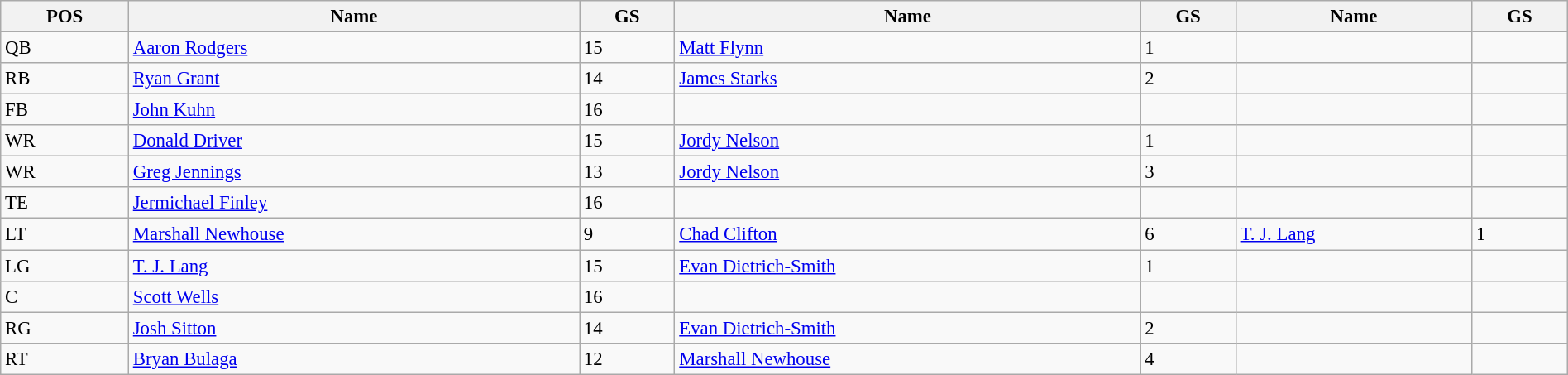<table class="wikitable" style="width:100%; text-align:center; font-size:95%; text-align:left;">
<tr>
<th><strong>POS</strong></th>
<th><strong>Name</strong></th>
<th><strong>GS</strong></th>
<th><strong>Name</strong></th>
<th><strong>GS</strong></th>
<th><strong>Name</strong></th>
<th><strong>GS</strong></th>
</tr>
<tr>
<td>QB</td>
<td><a href='#'>Aaron Rodgers</a></td>
<td>15</td>
<td><a href='#'>Matt Flynn</a></td>
<td>1</td>
<td></td>
<td></td>
</tr>
<tr>
<td>RB</td>
<td><a href='#'>Ryan Grant</a></td>
<td>14</td>
<td><a href='#'>James Starks</a></td>
<td>2</td>
<td></td>
<td></td>
</tr>
<tr>
<td>FB</td>
<td><a href='#'>John Kuhn</a></td>
<td>16</td>
<td></td>
<td></td>
<td></td>
<td></td>
</tr>
<tr>
<td>WR</td>
<td><a href='#'>Donald Driver</a></td>
<td>15</td>
<td><a href='#'>Jordy Nelson</a></td>
<td>1</td>
<td></td>
<td></td>
</tr>
<tr>
<td>WR</td>
<td><a href='#'>Greg Jennings</a></td>
<td>13</td>
<td><a href='#'>Jordy Nelson</a></td>
<td>3</td>
<td></td>
<td></td>
</tr>
<tr>
<td>TE</td>
<td><a href='#'>Jermichael Finley</a></td>
<td>16</td>
<td></td>
<td></td>
<td></td>
<td></td>
</tr>
<tr>
<td>LT</td>
<td><a href='#'>Marshall Newhouse</a></td>
<td>9</td>
<td><a href='#'>Chad Clifton</a></td>
<td>6</td>
<td><a href='#'>T. J. Lang</a></td>
<td>1</td>
</tr>
<tr>
<td>LG</td>
<td><a href='#'>T. J. Lang</a></td>
<td>15</td>
<td><a href='#'>Evan Dietrich-Smith</a></td>
<td>1</td>
<td></td>
<td></td>
</tr>
<tr>
<td>C</td>
<td><a href='#'>Scott Wells</a></td>
<td>16</td>
<td></td>
<td></td>
<td></td>
<td></td>
</tr>
<tr>
<td>RG</td>
<td><a href='#'>Josh Sitton</a></td>
<td>14</td>
<td><a href='#'>Evan Dietrich-Smith</a></td>
<td>2</td>
<td></td>
<td></td>
</tr>
<tr>
<td>RT</td>
<td><a href='#'>Bryan Bulaga</a></td>
<td>12</td>
<td><a href='#'>Marshall Newhouse</a></td>
<td>4</td>
<td></td>
<td></td>
</tr>
</table>
